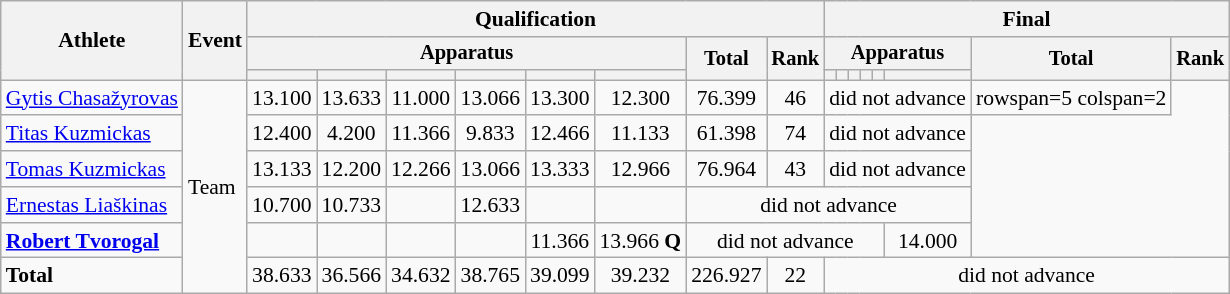<table class="wikitable" style="font-size:90%">
<tr>
<th rowspan=3>Athlete</th>
<th rowspan=3>Event</th>
<th colspan =8>Qualification</th>
<th colspan =8>Final</th>
</tr>
<tr style="font-size:95%">
<th colspan=6>Apparatus</th>
<th rowspan=2>Total</th>
<th rowspan=2>Rank</th>
<th colspan=6>Apparatus</th>
<th rowspan=2>Total</th>
<th rowspan=2>Rank</th>
</tr>
<tr style="font-size:95%">
<th></th>
<th></th>
<th></th>
<th></th>
<th></th>
<th></th>
<th></th>
<th></th>
<th></th>
<th></th>
<th></th>
<th></th>
</tr>
<tr align=center>
<td align=left><a href='#'>Gytis Chasažyrovas</a></td>
<td align=left rowspan=6>Team</td>
<td>13.100</td>
<td>13.633</td>
<td>11.000</td>
<td>13.066</td>
<td>13.300</td>
<td>12.300</td>
<td>76.399</td>
<td>46</td>
<td align=center colspan=6>did not advance</td>
<td>rowspan=5 colspan=2</td>
</tr>
<tr align=center>
<td align=left><a href='#'>Titas Kuzmickas</a></td>
<td>12.400</td>
<td>4.200</td>
<td>11.366</td>
<td>9.833</td>
<td>12.466</td>
<td>11.133</td>
<td>61.398</td>
<td>74</td>
<td align=center colspan=6>did not advance</td>
</tr>
<tr align=center>
<td align=left><a href='#'>Tomas Kuzmickas</a></td>
<td>13.133</td>
<td>12.200</td>
<td>12.266</td>
<td>13.066</td>
<td>13.333</td>
<td>12.966</td>
<td>76.964</td>
<td>43</td>
<td align=center colspan=6>did not advance</td>
</tr>
<tr align=center>
<td align=left><a href='#'>Ernestas Liaškinas</a></td>
<td>10.700</td>
<td>10.733</td>
<td></td>
<td>12.633</td>
<td></td>
<td></td>
<td align=center colspan=8>did not advance</td>
</tr>
<tr align=center>
<td align=left><strong><a href='#'>Robert Tvorogal</a></strong></td>
<td></td>
<td></td>
<td></td>
<td></td>
<td>11.366</td>
<td>13.966 <strong>Q</strong></td>
<td align=center colspan=7>did not advance</td>
<td>14.000 <br> </td>
</tr>
<tr align=center>
<td align=left><strong>Total</strong></td>
<td>38.633</td>
<td>36.566</td>
<td>34.632</td>
<td>38.765</td>
<td>39.099</td>
<td>39.232</td>
<td>226.927</td>
<td>22</td>
<td align=center colspan=8>did not advance</td>
</tr>
</table>
